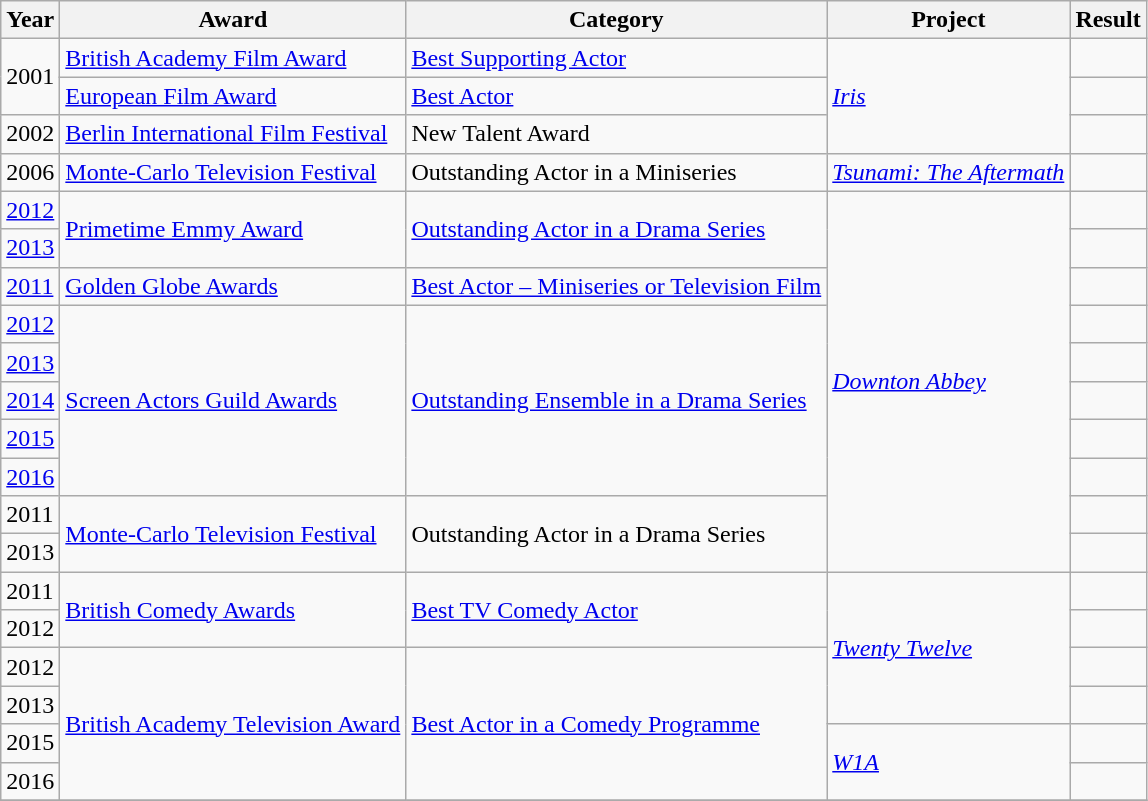<table class="wikitable unsortable">
<tr>
<th>Year</th>
<th>Award</th>
<th>Category</th>
<th>Project</th>
<th class="unsortable">Result</th>
</tr>
<tr>
<td rowspan=2>2001</td>
<td><a href='#'>British Academy Film Award</a></td>
<td><a href='#'>Best Supporting Actor</a></td>
<td rowspan=3><em><a href='#'>Iris</a></em></td>
<td></td>
</tr>
<tr>
<td><a href='#'>European Film Award</a></td>
<td><a href='#'>Best Actor</a></td>
<td></td>
</tr>
<tr>
<td>2002</td>
<td><a href='#'>Berlin International Film Festival</a></td>
<td>New Talent Award</td>
<td></td>
</tr>
<tr>
<td>2006</td>
<td><a href='#'>Monte-Carlo Television Festival</a></td>
<td>Outstanding Actor in a Miniseries</td>
<td><em><a href='#'>Tsunami: The Aftermath</a></em></td>
<td></td>
</tr>
<tr>
<td><a href='#'>2012</a></td>
<td rowspan=2><a href='#'>Primetime Emmy Award</a></td>
<td rowspan=2><a href='#'>Outstanding Actor in a Drama Series</a></td>
<td rowspan=10><em><a href='#'>Downton Abbey</a></em></td>
<td></td>
</tr>
<tr>
<td><a href='#'>2013</a></td>
<td></td>
</tr>
<tr>
<td><a href='#'>2011</a></td>
<td><a href='#'>Golden Globe Awards</a></td>
<td><a href='#'>Best Actor – Miniseries or Television Film</a></td>
<td></td>
</tr>
<tr>
<td><a href='#'>2012</a></td>
<td rowspan=5><a href='#'>Screen Actors Guild Awards</a></td>
<td rowspan=5><a href='#'>Outstanding Ensemble in a Drama Series</a></td>
<td></td>
</tr>
<tr>
<td><a href='#'>2013</a></td>
<td></td>
</tr>
<tr>
<td><a href='#'>2014</a></td>
<td></td>
</tr>
<tr>
<td><a href='#'>2015</a></td>
<td></td>
</tr>
<tr>
<td><a href='#'>2016</a></td>
<td></td>
</tr>
<tr>
<td>2011</td>
<td rowspan=2><a href='#'>Monte-Carlo Television Festival</a></td>
<td rowspan=2>Outstanding Actor in a Drama Series</td>
<td></td>
</tr>
<tr>
<td>2013</td>
<td></td>
</tr>
<tr>
<td>2011</td>
<td rowspan=2><a href='#'>British Comedy Awards</a></td>
<td rowspan=2><a href='#'>Best TV Comedy Actor</a></td>
<td rowspan=4><em><a href='#'>Twenty Twelve</a></em></td>
<td></td>
</tr>
<tr>
<td>2012</td>
<td></td>
</tr>
<tr>
<td>2012</td>
<td rowspan=4><a href='#'>British Academy Television Award</a></td>
<td rowspan=4><a href='#'>Best Actor in a Comedy Programme</a></td>
<td></td>
</tr>
<tr>
<td>2013</td>
<td></td>
</tr>
<tr>
<td>2015</td>
<td rowspan=2><em><a href='#'>W1A</a></em></td>
<td></td>
</tr>
<tr>
<td>2016</td>
<td></td>
</tr>
<tr>
</tr>
</table>
